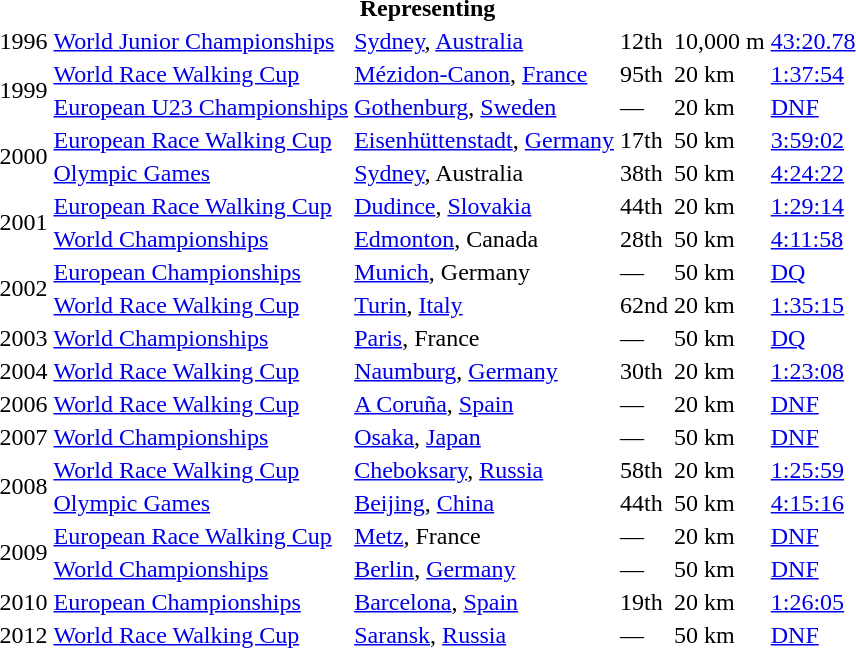<table>
<tr>
<th colspan="6">Representing </th>
</tr>
<tr>
<td>1996</td>
<td><a href='#'>World Junior Championships</a></td>
<td><a href='#'>Sydney</a>, <a href='#'>Australia</a></td>
<td>12th</td>
<td>10,000 m</td>
<td><a href='#'>43:20.78</a></td>
</tr>
<tr>
<td rowspan=2>1999</td>
<td><a href='#'>World Race Walking Cup</a></td>
<td><a href='#'>Mézidon-Canon</a>, <a href='#'>France</a></td>
<td>95th</td>
<td>20 km</td>
<td><a href='#'>1:37:54</a></td>
</tr>
<tr>
<td><a href='#'>European U23 Championships</a></td>
<td><a href='#'>Gothenburg</a>, <a href='#'>Sweden</a></td>
<td>—</td>
<td>20 km</td>
<td><a href='#'>DNF</a></td>
</tr>
<tr>
<td rowspan=2>2000</td>
<td><a href='#'>European Race Walking Cup</a></td>
<td><a href='#'>Eisenhüttenstadt</a>, <a href='#'>Germany</a></td>
<td>17th</td>
<td>50 km</td>
<td><a href='#'>3:59:02</a></td>
</tr>
<tr>
<td><a href='#'>Olympic Games</a></td>
<td><a href='#'>Sydney</a>, Australia</td>
<td>38th</td>
<td>50 km</td>
<td><a href='#'>4:24:22</a></td>
</tr>
<tr>
<td rowspan=2>2001</td>
<td><a href='#'>European Race Walking Cup</a></td>
<td><a href='#'>Dudince</a>, <a href='#'>Slovakia</a></td>
<td>44th</td>
<td>20 km</td>
<td><a href='#'>1:29:14</a></td>
</tr>
<tr>
<td><a href='#'>World Championships</a></td>
<td><a href='#'>Edmonton</a>, Canada</td>
<td>28th</td>
<td>50 km</td>
<td><a href='#'>4:11:58</a></td>
</tr>
<tr>
<td rowspan=2>2002</td>
<td><a href='#'>European Championships</a></td>
<td><a href='#'>Munich</a>, Germany</td>
<td>—</td>
<td>50 km</td>
<td><a href='#'>DQ</a></td>
</tr>
<tr>
<td><a href='#'>World Race Walking Cup</a></td>
<td><a href='#'>Turin</a>, <a href='#'>Italy</a></td>
<td>62nd</td>
<td>20 km</td>
<td><a href='#'>1:35:15</a></td>
</tr>
<tr>
<td>2003</td>
<td><a href='#'>World Championships</a></td>
<td><a href='#'>Paris</a>, France</td>
<td>—</td>
<td>50 km</td>
<td><a href='#'>DQ</a></td>
</tr>
<tr>
<td>2004</td>
<td><a href='#'>World Race Walking Cup</a></td>
<td><a href='#'>Naumburg</a>, <a href='#'>Germany</a></td>
<td>30th</td>
<td>20 km</td>
<td><a href='#'>1:23:08</a></td>
</tr>
<tr>
<td>2006</td>
<td><a href='#'>World Race Walking Cup</a></td>
<td><a href='#'>A Coruña</a>, <a href='#'>Spain</a></td>
<td>—</td>
<td>20 km</td>
<td><a href='#'>DNF</a></td>
</tr>
<tr>
<td>2007</td>
<td><a href='#'>World Championships</a></td>
<td><a href='#'>Osaka</a>, <a href='#'>Japan</a></td>
<td>—</td>
<td>50 km</td>
<td><a href='#'>DNF</a></td>
</tr>
<tr>
<td rowspan=2>2008</td>
<td><a href='#'>World Race Walking Cup</a></td>
<td><a href='#'>Cheboksary</a>, <a href='#'>Russia</a></td>
<td>58th</td>
<td>20 km</td>
<td><a href='#'>1:25:59</a></td>
</tr>
<tr>
<td><a href='#'>Olympic Games</a></td>
<td><a href='#'>Beijing</a>, <a href='#'>China</a></td>
<td>44th</td>
<td>50 km</td>
<td><a href='#'>4:15:16</a></td>
</tr>
<tr>
<td rowspan=2>2009</td>
<td><a href='#'>European Race Walking Cup</a></td>
<td><a href='#'>Metz</a>, France</td>
<td>—</td>
<td>20 km</td>
<td><a href='#'>DNF</a></td>
</tr>
<tr>
<td><a href='#'>World Championships</a></td>
<td><a href='#'>Berlin</a>, <a href='#'>Germany</a></td>
<td>—</td>
<td>50 km</td>
<td><a href='#'>DNF</a></td>
</tr>
<tr>
<td>2010</td>
<td><a href='#'>European Championships</a></td>
<td><a href='#'>Barcelona</a>, <a href='#'>Spain</a></td>
<td>19th</td>
<td>20 km</td>
<td><a href='#'>1:26:05</a></td>
</tr>
<tr>
<td>2012</td>
<td><a href='#'>World Race Walking Cup</a></td>
<td><a href='#'>Saransk</a>, <a href='#'>Russia</a></td>
<td>—</td>
<td>50 km</td>
<td><a href='#'>DNF</a></td>
</tr>
</table>
